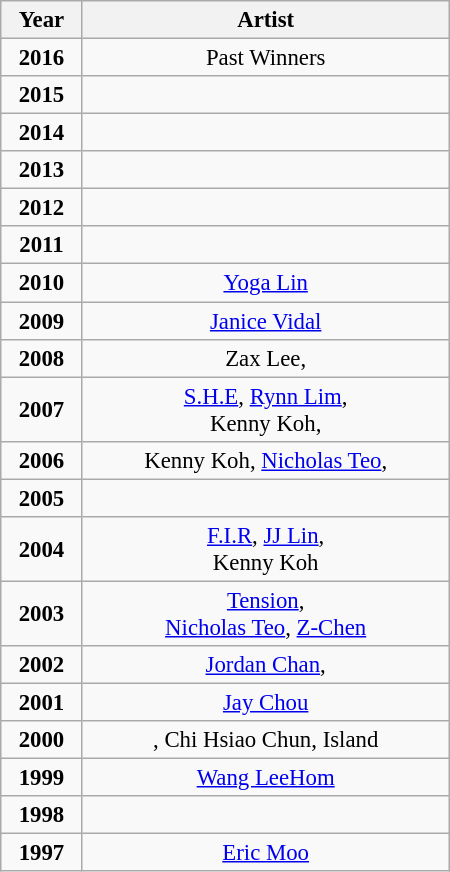<table class="wikitable sortable" width="300px" style="font-size: 95%; text-align: center;">
<tr>
<th align="left">Year</th>
<th align="left">Artist</th>
</tr>
<tr>
<td><strong>2016</strong></td>
<td>Past Winners</td>
</tr>
<tr>
<td><strong>2015</strong></td>
<td></td>
</tr>
<tr>
<td><strong>2014</strong></td>
<td></td>
</tr>
<tr>
<td><strong>2013</strong></td>
<td></td>
</tr>
<tr>
<td><strong>2012</strong></td>
<td></td>
</tr>
<tr>
<td><strong>2011</strong></td>
<td></td>
</tr>
<tr>
<td><strong>2010</strong></td>
<td><a href='#'>Yoga Lin</a></td>
</tr>
<tr>
<td><strong>2009</strong></td>
<td><a href='#'>Janice Vidal</a></td>
</tr>
<tr>
<td><strong>2008</strong></td>
<td>Zax Lee, </td>
</tr>
<tr>
<td><strong>2007</strong></td>
<td><a href='#'>S.H.E</a>, <a href='#'>Rynn Lim</a>,<br>Kenny Koh, </td>
</tr>
<tr>
<td><strong>2006</strong></td>
<td>Kenny Koh, <a href='#'>Nicholas Teo</a>, </td>
</tr>
<tr>
<td><strong>2005</strong></td>
<td></td>
</tr>
<tr>
<td><strong>2004</strong></td>
<td><a href='#'>F.I.R</a>, <a href='#'>JJ Lin</a>,<br>Kenny Koh</td>
</tr>
<tr>
<td><strong>2003</strong></td>
<td><a href='#'>Tension</a>,<br><a href='#'>Nicholas Teo</a>, <a href='#'>Z-Chen</a></td>
</tr>
<tr>
<td><strong>2002</strong></td>
<td><a href='#'>Jordan Chan</a>,<br></td>
</tr>
<tr>
<td><strong>2001</strong></td>
<td><a href='#'>Jay Chou</a></td>
</tr>
<tr>
<td><strong>2000</strong></td>
<td>, Chi Hsiao Chun, Island</td>
</tr>
<tr>
<td><strong>1999</strong></td>
<td><a href='#'>Wang LeeHom</a></td>
</tr>
<tr>
<td><strong>1998</strong></td>
<td></td>
</tr>
<tr>
<td><strong>1997</strong></td>
<td><a href='#'>Eric Moo</a></td>
</tr>
</table>
